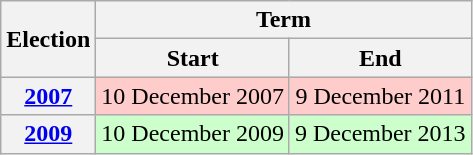<table class="wikitable" style="text-align:center">
<tr>
<th rowspan=2>Election</th>
<th colspan=2>Term</th>
</tr>
<tr>
<th>Start</th>
<th>End</th>
</tr>
<tr>
<th><a href='#'>2007</a></th>
<td bgcolor=#fcc>10 December 2007</td>
<td bgcolor=#fcc>9 December 2011</td>
</tr>
<tr>
<th><a href='#'>2009</a></th>
<td bgcolor=#cfc>10 December 2009</td>
<td bgcolor=#cfc>9 December 2013</td>
</tr>
</table>
